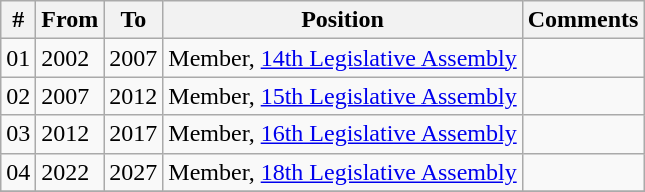<table class="wikitable sortable">
<tr>
<th>#</th>
<th>From</th>
<th>To</th>
<th>Position</th>
<th>Comments</th>
</tr>
<tr>
<td>01</td>
<td>2002</td>
<td>2007</td>
<td>Member, <a href='#'>14th Legislative Assembly</a></td>
<td></td>
</tr>
<tr>
<td>02</td>
<td>2007</td>
<td>2012</td>
<td>Member, <a href='#'>15th Legislative Assembly</a></td>
<td></td>
</tr>
<tr>
<td>03</td>
<td>2012</td>
<td>2017</td>
<td>Member, <a href='#'>16th Legislative Assembly</a></td>
<td></td>
</tr>
<tr>
<td>04</td>
<td>2022</td>
<td>2027</td>
<td>Member, <a href='#'>18th Legislative Assembly</a></td>
<td></td>
</tr>
<tr>
</tr>
</table>
